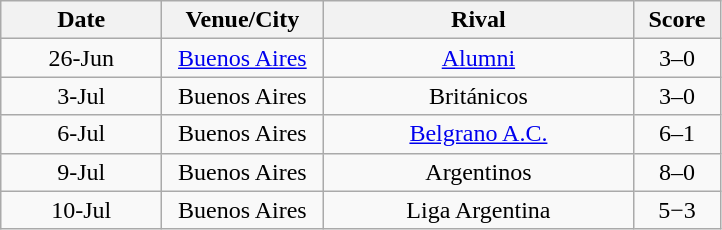<table class="wikitable" style="text-align:center">
<tr>
<th width=100px>Date</th>
<th width=100px>Venue/City</th>
<th width=200px>Rival</th>
<th width=50px>Score</th>
</tr>
<tr>
<td>26-Jun</td>
<td><a href='#'>Buenos Aires</a></td>
<td><a href='#'>Alumni</a></td>
<td>3–0</td>
</tr>
<tr>
<td>3-Jul</td>
<td>Buenos Aires</td>
<td>Británicos </td>
<td>3–0</td>
</tr>
<tr>
<td>6-Jul</td>
<td>Buenos Aires</td>
<td><a href='#'>Belgrano A.C.</a></td>
<td>6–1</td>
</tr>
<tr>
<td>9-Jul</td>
<td>Buenos Aires</td>
<td>Argentinos </td>
<td>8–0</td>
</tr>
<tr>
<td>10-Jul</td>
<td>Buenos Aires</td>
<td>Liga Argentina </td>
<td>5−3</td>
</tr>
</table>
